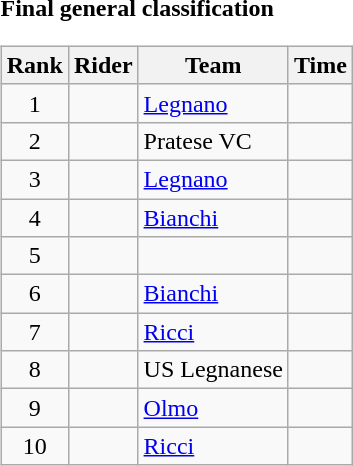<table>
<tr>
<td><strong>Final general classification</strong><br><table class="wikitable">
<tr>
<th scope="col">Rank</th>
<th scope="col">Rider</th>
<th scope="col">Team</th>
<th scope="col">Time</th>
</tr>
<tr>
<td style="text-align:center;">1</td>
<td></td>
<td><a href='#'>Legnano</a></td>
<td></td>
</tr>
<tr>
<td style="text-align:center;">2</td>
<td></td>
<td>Pratese VC</td>
<td></td>
</tr>
<tr>
<td style="text-align:center;">3</td>
<td></td>
<td><a href='#'>Legnano</a></td>
<td></td>
</tr>
<tr>
<td style="text-align:center;">4</td>
<td></td>
<td><a href='#'>Bianchi</a></td>
<td></td>
</tr>
<tr>
<td style="text-align:center;">5</td>
<td></td>
<td></td>
</tr>
<tr>
<td style="text-align:center;">6</td>
<td></td>
<td><a href='#'>Bianchi</a></td>
<td></td>
</tr>
<tr>
<td style="text-align:center;">7</td>
<td></td>
<td><a href='#'>Ricci</a></td>
<td></td>
</tr>
<tr>
<td style="text-align:center;">8</td>
<td></td>
<td>US Legnanese</td>
<td></td>
</tr>
<tr>
<td style="text-align:center;">9</td>
<td></td>
<td><a href='#'>Olmo</a></td>
<td></td>
</tr>
<tr>
<td style="text-align:center;">10</td>
<td></td>
<td><a href='#'>Ricci</a></td>
<td></td>
</tr>
</table>
</td>
</tr>
</table>
